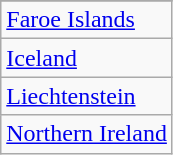<table class="wikitable">
<tr>
</tr>
<tr>
<td> <a href='#'>Faroe Islands</a></td>
</tr>
<tr>
<td> <a href='#'>Iceland</a></td>
</tr>
<tr>
<td> <a href='#'>Liechtenstein</a></td>
</tr>
<tr>
<td> <a href='#'>Northern Ireland</a></td>
</tr>
</table>
